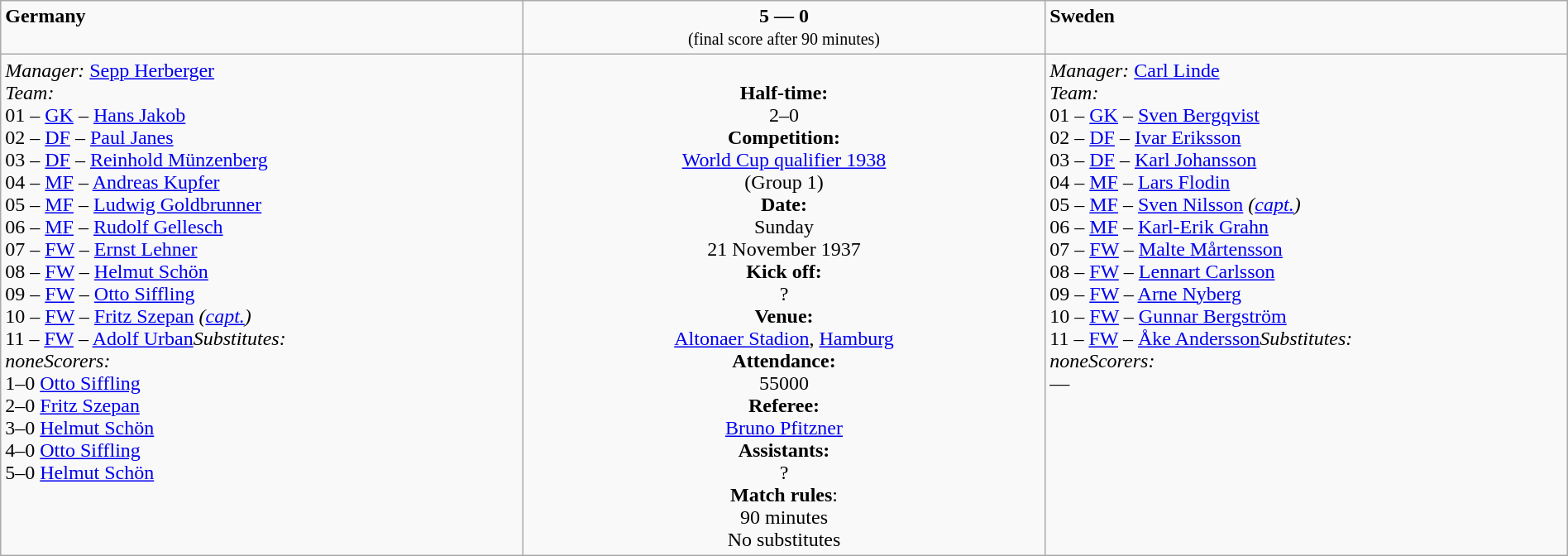<table class="wikitable" width=100%>
<tr>
<td width=33% valign=top><span> <strong>Germany</strong></span></td>
<td width=33% valign=top align=center><span><strong>5 — 0</strong></span><br><small>(final score after 90 minutes)</small></td>
<td width=33% valign=top><span>  <strong>Sweden</strong></span></td>
</tr>
<tr>
<td valign=top><em>Manager:</em>  <a href='#'>Sepp Herberger</a><br><em>Team:</em>
<br>01 – <a href='#'>GK</a> – <a href='#'>Hans Jakob</a>
<br>02 – <a href='#'>DF</a> – <a href='#'>Paul Janes</a>
<br>03 – <a href='#'>DF</a> – <a href='#'>Reinhold Münzenberg</a>
<br>04 – <a href='#'>MF</a> – <a href='#'>Andreas Kupfer</a>
<br>05 – <a href='#'>MF</a> – <a href='#'>Ludwig Goldbrunner</a>
<br>06 – <a href='#'>MF</a> – <a href='#'>Rudolf Gellesch</a>
<br>07 – <a href='#'>FW</a> – <a href='#'>Ernst Lehner</a>
<br>08 – <a href='#'>FW</a> – <a href='#'>Helmut Schön</a>
<br>09 – <a href='#'>FW</a> – <a href='#'>Otto Siffling</a>
<br>10 – <a href='#'>FW</a> – <a href='#'>Fritz Szepan</a> <em>(<a href='#'>capt.</a>)</em>
<br>11 – <a href='#'>FW</a> – <a href='#'>Adolf Urban</a><em>Substitutes:</em><br><em>none</em><em>Scorers:</em>
<br> 1–0 <a href='#'>Otto Siffling</a>
<br> 2–0 <a href='#'>Fritz Szepan</a>
<br> 3–0 <a href='#'>Helmut Schön</a>
<br> 4–0 <a href='#'>Otto Siffling</a>
<br> 5–0 <a href='#'>Helmut Schön</a></td>
<td valign=middle align=center><br><strong>Half-time:</strong><br>2–0<br><strong>Competition:</strong><br><a href='#'>World Cup qualifier 1938</a><br> (Group 1)<br><strong>Date:</strong><br>Sunday<br>21 November 1937<br><strong>Kick off:</strong><br>?<br><strong>Venue:</strong><br><a href='#'>Altonaer Stadion</a>, <a href='#'>Hamburg</a><br><strong>Attendance:</strong><br> 55000<br><strong>Referee:</strong><br><a href='#'>Bruno Pfitzner</a> <br><strong>Assistants:</strong><br>?<br><strong>Match rules</strong>:<br>90 minutes<br>No substitutes
</td>
<td valign=top><em>Manager:</em>  <a href='#'>Carl Linde</a><br><em>Team:</em>
<br>01 – <a href='#'>GK</a> – <a href='#'>Sven Bergqvist</a>
<br>02 – <a href='#'>DF</a> – <a href='#'>Ivar Eriksson</a>
<br>03 – <a href='#'>DF</a> – <a href='#'>Karl Johansson</a>
<br>04 – <a href='#'>MF</a> – <a href='#'>Lars Flodin</a>
<br>05 – <a href='#'>MF</a> – <a href='#'>Sven Nilsson</a> <em>(<a href='#'>capt.</a>)</em>
<br>06 – <a href='#'>MF</a> – <a href='#'>Karl-Erik Grahn</a>
<br>07 – <a href='#'>FW</a> – <a href='#'>Malte Mårtensson</a>
<br>08 – <a href='#'>FW</a> – <a href='#'>Lennart Carlsson</a>
<br>09 – <a href='#'>FW</a> – <a href='#'>Arne Nyberg</a>
<br>10 – <a href='#'>FW</a> – <a href='#'>Gunnar Bergström</a>
<br>11 – <a href='#'>FW</a> – <a href='#'>Åke Andersson</a><em>Substitutes:</em><br><em>none</em><em>Scorers:</em>
<br>—</td>
</tr>
</table>
